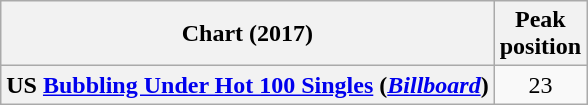<table class="wikitable plainrowheaders" style="text-align:center">
<tr>
<th>Chart (2017)</th>
<th>Peak<br>position</th>
</tr>
<tr>
<th scope="row">US <a href='#'>Bubbling Under Hot 100 Singles</a> (<em><a href='#'>Billboard</a></em>)</th>
<td>23</td>
</tr>
</table>
